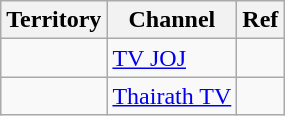<table class="wikitable">
<tr>
<th>Territory</th>
<th>Channel</th>
<th>Ref</th>
</tr>
<tr>
<td></td>
<td><a href='#'>TV JOJ</a></td>
<td></td>
</tr>
<tr>
<td></td>
<td><a href='#'>Thairath TV</a></td>
<td></td>
</tr>
</table>
